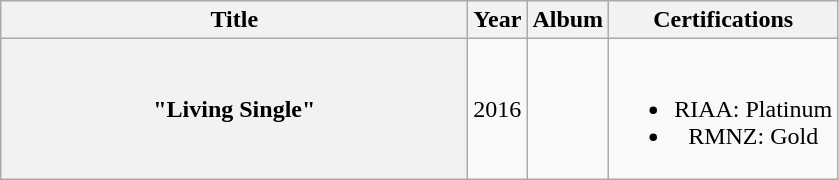<table class="wikitable plainrowheaders" style="text-align:center;">
<tr>
<th scope="col" style="width:19em;">Title</th>
<th scope="col">Year</th>
<th scope="col">Album</th>
<th scope="col">Certifications</th>
</tr>
<tr>
<th scope="row">"Living Single"<br></th>
<td>2016</td>
<td></td>
<td><br><ul><li>RIAA: Platinum</li><li>RMNZ: Gold</li></ul></td>
</tr>
</table>
